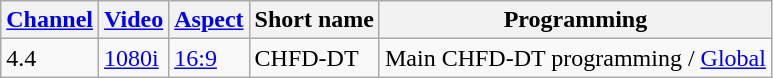<table class="wikitable">
<tr>
<th><a href='#'>Channel</a></th>
<th><a href='#'>Video</a></th>
<th><a href='#'>Aspect</a></th>
<th>Short name</th>
<th>Programming</th>
</tr>
<tr>
<td>4.4</td>
<td><a href='#'>1080i</a></td>
<td><a href='#'>16:9</a></td>
<td>CHFD-DT</td>
<td>Main CHFD-DT programming / <a href='#'>Global</a></td>
</tr>
</table>
